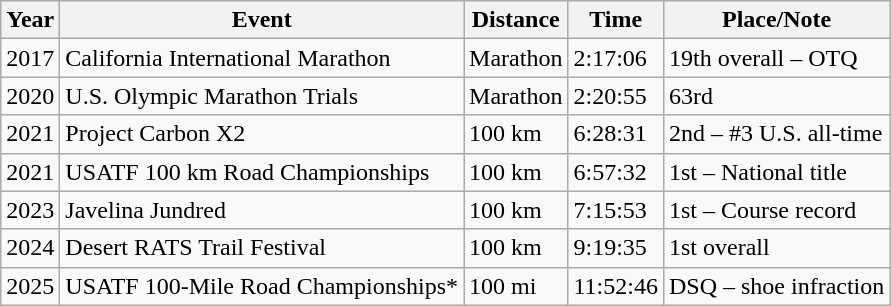<table class="wikitable">
<tr>
<th>Year</th>
<th>Event</th>
<th>Distance</th>
<th>Time</th>
<th>Place/Note</th>
</tr>
<tr>
<td>2017</td>
<td>California International Marathon</td>
<td>Marathon</td>
<td>2:17:06</td>
<td>19th overall – OTQ</td>
</tr>
<tr>
<td>2020</td>
<td>U.S. Olympic Marathon Trials</td>
<td>Marathon</td>
<td>2:20:55</td>
<td>63rd</td>
</tr>
<tr>
<td>2021</td>
<td>Project Carbon X2</td>
<td>100 km</td>
<td>6:28:31</td>
<td>2nd – #3 U.S. all-time</td>
</tr>
<tr>
<td>2021</td>
<td>USATF 100 km Road Championships</td>
<td>100 km</td>
<td>6:57:32</td>
<td>1st – National title</td>
</tr>
<tr>
<td>2023</td>
<td>Javelina Jundred</td>
<td>100 km</td>
<td>7:15:53</td>
<td>1st – Course record</td>
</tr>
<tr>
<td>2024</td>
<td>Desert RATS Trail Festival</td>
<td>100 km</td>
<td>9:19:35</td>
<td>1st overall</td>
</tr>
<tr>
<td>2025</td>
<td>USATF 100-Mile Road Championships*</td>
<td>100 mi</td>
<td>11:52:46</td>
<td>DSQ – shoe infraction</td>
</tr>
</table>
